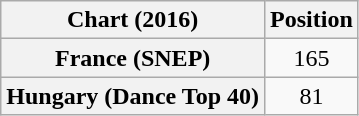<table class="wikitable sortable plainrowheaders" style="text-align:center">
<tr>
<th scope="col">Chart (2016)</th>
<th scope="col">Position</th>
</tr>
<tr>
<th scope="row">France (SNEP)</th>
<td>165</td>
</tr>
<tr>
<th scope="row">Hungary (Dance Top 40)</th>
<td>81</td>
</tr>
</table>
